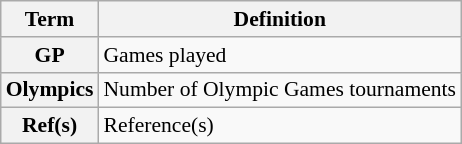<table class="wikitable" style="font-size:90%;">
<tr>
<th scope="col">Term</th>
<th scope="col">Definition</th>
</tr>
<tr>
<th scope="row">GP</th>
<td>Games played</td>
</tr>
<tr>
<th scope="row">Olympics</th>
<td>Number of Olympic Games tournaments</td>
</tr>
<tr>
<th scope="row">Ref(s)</th>
<td>Reference(s)</td>
</tr>
</table>
